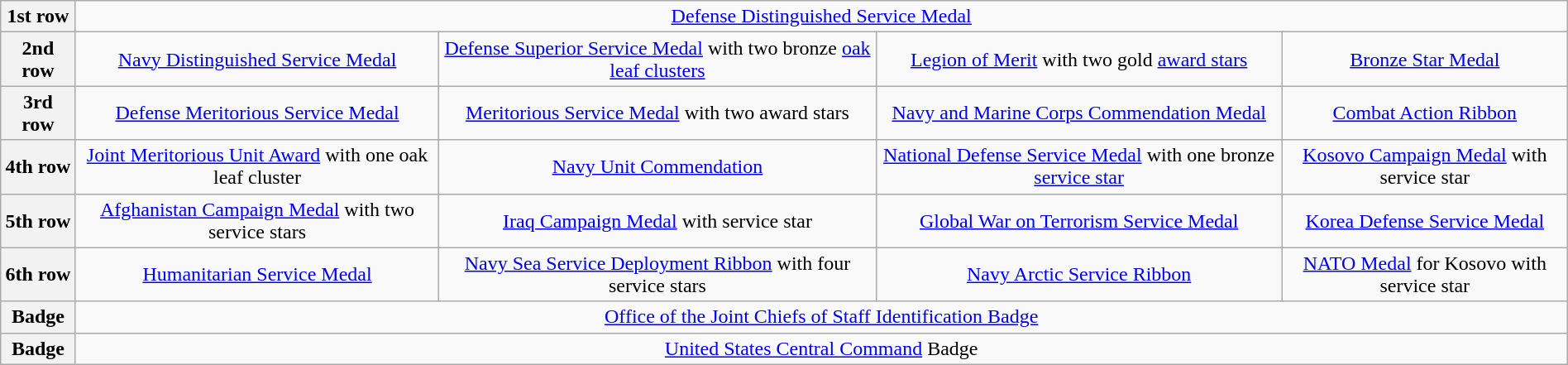<table class="wikitable" style="margin:1em auto; text-align:center;">
<tr>
<th>1st row</th>
<td colspan="12"><a href='#'>Defense Distinguished Service Medal</a></td>
</tr>
<tr>
<th>2nd row</th>
<td colspan="3"><a href='#'>Navy Distinguished Service Medal</a></td>
<td colspan="3"><a href='#'>Defense Superior Service Medal</a> with two bronze <a href='#'>oak leaf clusters</a></td>
<td colspan="3"><a href='#'>Legion of Merit</a> with two gold <a href='#'>award stars</a></td>
<td colspan="3"><a href='#'>Bronze Star Medal</a></td>
</tr>
<tr>
<th>3rd row</th>
<td colspan="3"><a href='#'>Defense Meritorious Service Medal</a></td>
<td colspan="3"><a href='#'>Meritorious Service Medal</a> with two award stars</td>
<td colspan="3"><a href='#'>Navy and Marine Corps Commendation Medal</a></td>
<td colspan="3"><a href='#'>Combat Action Ribbon</a></td>
</tr>
<tr>
<th>4th row</th>
<td colspan="3"><a href='#'>Joint Meritorious Unit Award</a> with one oak leaf cluster</td>
<td colspan="3"><a href='#'>Navy Unit Commendation</a></td>
<td colspan="3"><a href='#'>National Defense Service Medal</a> with one bronze <a href='#'>service star</a></td>
<td colspan="3"><a href='#'>Kosovo Campaign Medal</a> with service star</td>
</tr>
<tr>
<th>5th row</th>
<td colspan="3"><a href='#'>Afghanistan Campaign Medal</a> with two service stars</td>
<td colspan="3"><a href='#'>Iraq Campaign Medal</a> with service star</td>
<td colspan="3"><a href='#'>Global War on Terrorism Service Medal</a></td>
<td colspan="3"><a href='#'>Korea Defense Service Medal</a></td>
</tr>
<tr>
<th>6th row</th>
<td colspan="3"><a href='#'>Humanitarian Service Medal</a></td>
<td colspan="3"><a href='#'>Navy Sea Service Deployment Ribbon</a> with four service stars</td>
<td colspan="3"><a href='#'>Navy Arctic Service Ribbon</a></td>
<td colspan="3"><a href='#'>NATO Medal</a> for Kosovo with service star</td>
</tr>
<tr>
<th>Badge</th>
<td colspan="12"><a href='#'>Office of the Joint Chiefs of Staff Identification Badge</a></td>
</tr>
<tr>
<th>Badge</th>
<td colspan="12"><a href='#'>United States Central Command</a> Badge</td>
</tr>
</table>
